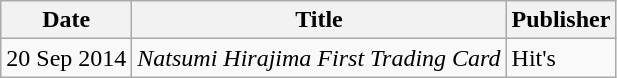<table class="wikitable">
<tr>
<th>Date</th>
<th>Title</th>
<th>Publisher</th>
</tr>
<tr>
<td>20 Sep 2014</td>
<td><em>Natsumi Hirajima First Trading Card</em></td>
<td>Hit's</td>
</tr>
</table>
